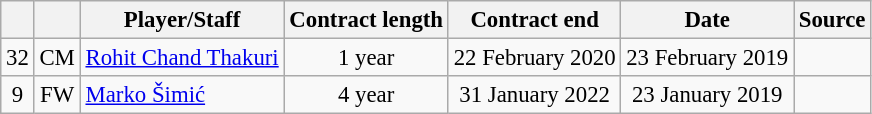<table class="wikitable plainrowheaders sortable" style="font-size:95%">
<tr>
<th></th>
<th></th>
<th scope="col">Player/Staff</th>
<th>Contract length</th>
<th>Contract end</th>
<th scope="col">Date</th>
<th>Source</th>
</tr>
<tr>
<td style="text-align:center;">32</td>
<td style="text-align:center;">CM</td>
<td> <a href='#'>Rohit Chand Thakuri</a></td>
<td style="text-align:center;">1 year</td>
<td style="text-align:center;">22 February 2020</td>
<td style="text-align:center;">23 February 2019</td>
<td style="text-align:center;"></td>
</tr>
<tr>
<td style="text-align:center;">9</td>
<td style="text-align:center;">FW</td>
<td> <a href='#'>Marko Šimić</a></td>
<td style="text-align:center;">4 year</td>
<td style="text-align:center;">31 January 2022</td>
<td style="text-align:center;">23 January 2019</td>
<td style="text-align:center;"></td>
</tr>
</table>
